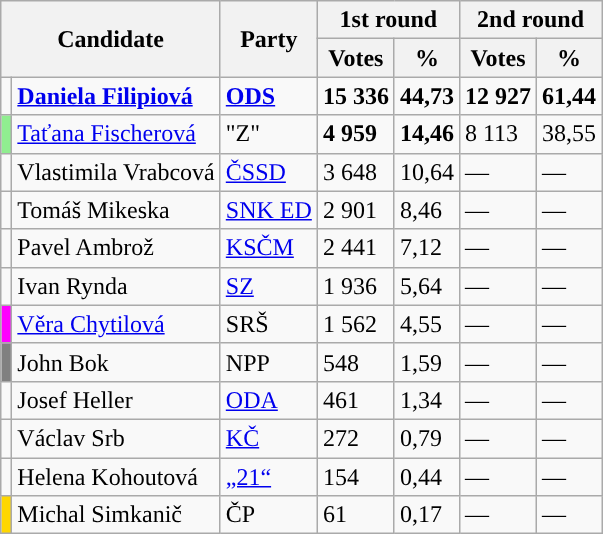<table class="wikitable sortable">
<tr>
<th colspan="2" rowspan="2">Candidate</th>
<th rowspan="2">Party</th>
<th colspan="2">1st round</th>
<th colspan="2">2nd round</th>
</tr>
<tr>
<th>Votes</th>
<th>%</th>
<th>Votes</th>
<th>%</th>
</tr>
<tr>
<td style="background-color:"></td>
<td><strong><a href='#'>Daniela Filipiová</a></strong></td>
<td><a href='#'><strong>ODS</strong></a></td>
<td><strong>15 336</strong></td>
<td><strong>44,73</strong></td>
<td><strong>12 927</strong></td>
<td><strong>61,44</strong></td>
</tr>
<tr>
<td style="background-color:lightgreen"></td>
<td><a href='#'>Taťana Fischerová</a></td>
<td>"Z"</td>
<td><strong>4 959</strong></td>
<td><strong>14,46</strong></td>
<td>8 113</td>
<td>38,55</td>
</tr>
<tr>
<td style="background-color:"></td>
<td>Vlastimila Vrabcová</td>
<td><a href='#'>ČSSD</a></td>
<td>3 648</td>
<td>10,64</td>
<td>—</td>
<td>—</td>
</tr>
<tr>
<td style="background-color:"></td>
<td>Tomáš Mikeska</td>
<td><a href='#'>SNK ED</a></td>
<td>2 901</td>
<td>8,46</td>
<td>—</td>
<td>—</td>
</tr>
<tr>
<td style="background-color:"></td>
<td>Pavel Ambrož</td>
<td><a href='#'>KSČM</a></td>
<td>2 441</td>
<td>7,12</td>
<td>—</td>
<td>—</td>
</tr>
<tr>
<td style="background-color:"></td>
<td>Ivan Rynda</td>
<td><a href='#'>SZ</a></td>
<td>1 936</td>
<td>5,64</td>
<td>—</td>
<td>—</td>
</tr>
<tr>
<td style="background-color:magenta"></td>
<td><a href='#'>Věra Chytilová</a></td>
<td>SRŠ</td>
<td>1 562</td>
<td>4,55</td>
<td>—</td>
<td>—</td>
</tr>
<tr>
<td style="background-color:grey"></td>
<td>John Bok</td>
<td>NPP</td>
<td>548</td>
<td>1,59</td>
<td>—</td>
<td>—</td>
</tr>
<tr>
<td style="background-color:"></td>
<td>Josef Heller</td>
<td><a href='#'>ODA</a></td>
<td>461</td>
<td>1,34</td>
<td>—</td>
<td>—</td>
</tr>
<tr>
<td style="background-color:"></td>
<td>Václav Srb</td>
<td><a href='#'>KČ</a></td>
<td>272</td>
<td>0,79</td>
<td>—</td>
<td>—</td>
</tr>
<tr>
<td style="background-color:"></td>
<td>Helena Kohoutová</td>
<td><a href='#'>„21“</a></td>
<td>154</td>
<td>0,44</td>
<td>—</td>
<td>—</td>
</tr>
<tr>
<td style="background-color:gold"></td>
<td>Michal Simkanič</td>
<td>ČP</td>
<td>61</td>
<td>0,17</td>
<td>—</td>
<td>—</td>
</tr>
</table>
